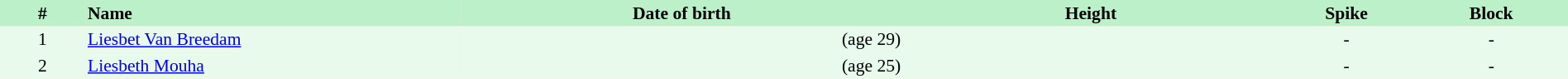<table border=0 cellpadding=2 cellspacing=0  |- bgcolor=#FFECCE style="text-align:center; font-size:90%;" width=100%>
<tr bgcolor=#BBF0C9>
<th width=5%>#</th>
<th width=22% align=left>Name</th>
<th width=26%>Date of birth</th>
<th width=22%>Height</th>
<th width=8%>Spike</th>
<th width=9%>Block</th>
</tr>
<tr bgcolor=#E7FAEC>
<td>1</td>
<td align=left><a href='#'>Liesbet Van Breedam</a></td>
<td align=right> (age 29)</td>
<td></td>
<td>-</td>
<td>-</td>
</tr>
<tr bgcolor=#E7FAEC>
<td>2</td>
<td align=left><a href='#'>Liesbeth Mouha</a></td>
<td align=right> (age 25)</td>
<td></td>
<td>-</td>
<td>-</td>
</tr>
</table>
